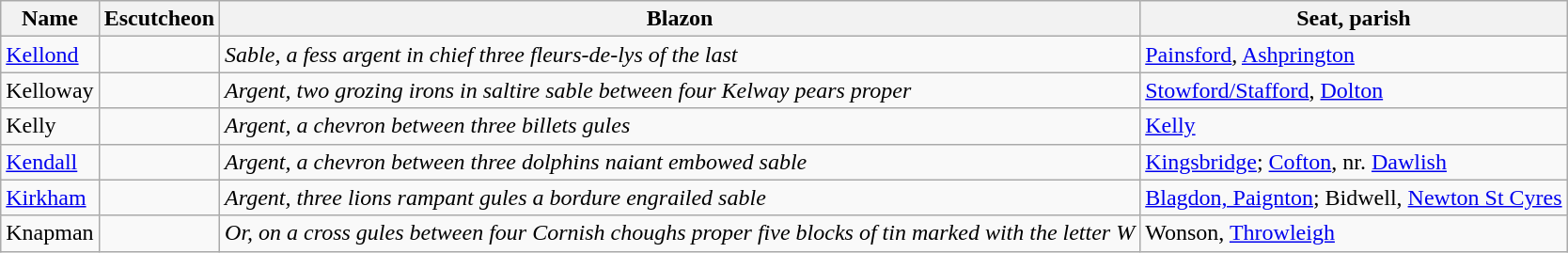<table class="wikitable">
<tr>
<th>Name</th>
<th>Escutcheon</th>
<th>Blazon</th>
<th>Seat, parish</th>
</tr>
<tr>
<td><a href='#'>Kellond</a></td>
<td></td>
<td><em>Sable, a fess argent in chief three fleurs-de-lys of the last</em></td>
<td><a href='#'>Painsford</a>, <a href='#'>Ashprington</a></td>
</tr>
<tr>
<td>Kelloway</td>
<td></td>
<td><em>Argent, two grozing irons in saltire sable between four Kelway pears proper</em></td>
<td><a href='#'>Stowford/Stafford</a>, <a href='#'>Dolton</a></td>
</tr>
<tr>
<td>Kelly</td>
<td></td>
<td><em>Argent, a chevron between three billets gules</em></td>
<td><a href='#'>Kelly</a></td>
</tr>
<tr>
<td><a href='#'>Kendall</a></td>
<td></td>
<td><em>Argent, a chevron between three dolphins naiant embowed sable</em></td>
<td><a href='#'>Kingsbridge</a>; <a href='#'>Cofton</a>, nr. <a href='#'>Dawlish</a></td>
</tr>
<tr>
<td><a href='#'>Kirkham</a></td>
<td></td>
<td><em>Argent, three lions rampant gules a bordure engrailed sable</em></td>
<td><a href='#'>Blagdon, Paignton</a>; Bidwell, <a href='#'>Newton St Cyres</a></td>
</tr>
<tr>
<td>Knapman</td>
<td></td>
<td><em>Or, on a cross gules between four Cornish choughs proper five blocks of tin marked with the letter W</em></td>
<td>Wonson, <a href='#'>Throwleigh</a></td>
</tr>
</table>
